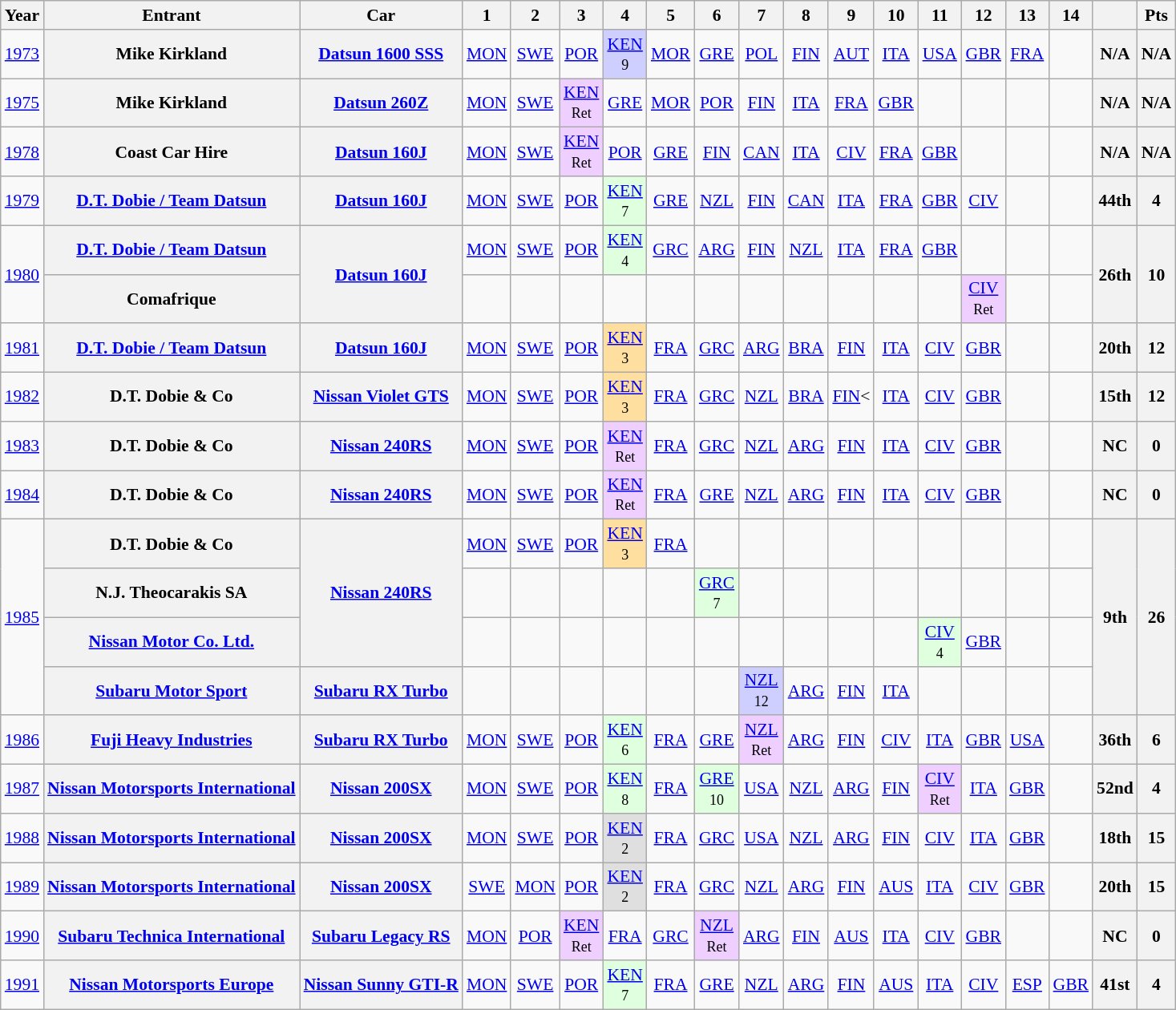<table class="wikitable" style="text-align:center; font-size:90%;">
<tr>
<th>Year</th>
<th>Entrant</th>
<th>Car</th>
<th>1</th>
<th>2</th>
<th>3</th>
<th>4</th>
<th>5</th>
<th>6</th>
<th>7</th>
<th>8</th>
<th>9</th>
<th>10</th>
<th>11</th>
<th>12</th>
<th>13</th>
<th>14</th>
<th></th>
<th>Pts</th>
</tr>
<tr>
<td><a href='#'>1973</a></td>
<th>Mike Kirkland</th>
<th><a href='#'>Datsun 1600 SSS</a></th>
<td><a href='#'>MON</a></td>
<td><a href='#'>SWE</a></td>
<td><a href='#'>POR</a></td>
<td style="background:#CFCFFF;"><a href='#'>KEN</a><br><small>9</small></td>
<td><a href='#'>MOR</a></td>
<td><a href='#'>GRE</a></td>
<td><a href='#'>POL</a></td>
<td><a href='#'>FIN</a></td>
<td><a href='#'>AUT</a></td>
<td><a href='#'>ITA</a></td>
<td><a href='#'>USA</a></td>
<td><a href='#'>GBR</a></td>
<td><a href='#'>FRA</a></td>
<td></td>
<th>N/A</th>
<th>N/A</th>
</tr>
<tr>
<td><a href='#'>1975</a></td>
<th>Mike Kirkland</th>
<th><a href='#'>Datsun 260Z</a></th>
<td><a href='#'>MON</a></td>
<td><a href='#'>SWE</a></td>
<td style="background:#EFCFFF;"><a href='#'>KEN</a><br><small>Ret</small></td>
<td><a href='#'>GRE</a></td>
<td><a href='#'>MOR</a></td>
<td><a href='#'>POR</a></td>
<td><a href='#'>FIN</a></td>
<td><a href='#'>ITA</a></td>
<td><a href='#'>FRA</a></td>
<td><a href='#'>GBR</a></td>
<td></td>
<td></td>
<td></td>
<td></td>
<th>N/A</th>
<th>N/A</th>
</tr>
<tr>
<td><a href='#'>1978</a></td>
<th>Coast Car Hire</th>
<th><a href='#'>Datsun 160J</a></th>
<td><a href='#'>MON</a></td>
<td><a href='#'>SWE</a></td>
<td style="background:#EFCFFF;"><a href='#'>KEN</a><br><small>Ret</small></td>
<td><a href='#'>POR</a></td>
<td><a href='#'>GRE</a></td>
<td><a href='#'>FIN</a></td>
<td><a href='#'>CAN</a></td>
<td><a href='#'>ITA</a></td>
<td><a href='#'>CIV</a></td>
<td><a href='#'>FRA</a></td>
<td><a href='#'>GBR</a></td>
<td></td>
<td></td>
<td></td>
<th>N/A</th>
<th>N/A</th>
</tr>
<tr>
<td><a href='#'>1979</a></td>
<th><a href='#'>D.T. Dobie / Team Datsun</a></th>
<th><a href='#'>Datsun 160J</a></th>
<td><a href='#'>MON</a></td>
<td><a href='#'>SWE</a></td>
<td><a href='#'>POR</a></td>
<td style="background:#DFFFDF;"><a href='#'>KEN</a><br><small>7</small></td>
<td><a href='#'>GRE</a></td>
<td><a href='#'>NZL</a></td>
<td><a href='#'>FIN</a></td>
<td><a href='#'>CAN</a></td>
<td><a href='#'>ITA</a></td>
<td><a href='#'>FRA</a></td>
<td><a href='#'>GBR</a></td>
<td><a href='#'>CIV</a></td>
<td></td>
<td></td>
<th>44th</th>
<th>4</th>
</tr>
<tr>
<td rowspan=2><a href='#'>1980</a></td>
<th><a href='#'>D.T. Dobie / Team Datsun</a></th>
<th rowspan=2><a href='#'>Datsun 160J</a></th>
<td><a href='#'>MON</a></td>
<td><a href='#'>SWE</a></td>
<td><a href='#'>POR</a></td>
<td style="background:#DFFFDF;"><a href='#'>KEN</a><br><small>4</small></td>
<td><a href='#'>GRC</a></td>
<td><a href='#'>ARG</a></td>
<td><a href='#'>FIN</a></td>
<td><a href='#'>NZL</a></td>
<td><a href='#'>ITA</a></td>
<td><a href='#'>FRA</a></td>
<td><a href='#'>GBR</a></td>
<td></td>
<td></td>
<td></td>
<th rowspan=2>26th</th>
<th rowspan=2>10</th>
</tr>
<tr>
<th>Comafrique</th>
<td></td>
<td></td>
<td></td>
<td></td>
<td></td>
<td></td>
<td></td>
<td></td>
<td></td>
<td></td>
<td></td>
<td style="background:#EFCFFF;"><a href='#'>CIV</a><br><small>Ret</small></td>
<td></td>
<td></td>
</tr>
<tr>
<td><a href='#'>1981</a></td>
<th><a href='#'>D.T. Dobie / Team Datsun</a></th>
<th><a href='#'>Datsun 160J</a></th>
<td><a href='#'>MON</a></td>
<td><a href='#'>SWE</a></td>
<td><a href='#'>POR</a></td>
<td style="background:#FFDF9F;"><a href='#'>KEN</a><br><small>3</small></td>
<td><a href='#'>FRA</a></td>
<td><a href='#'>GRC</a></td>
<td><a href='#'>ARG</a></td>
<td><a href='#'>BRA</a></td>
<td><a href='#'>FIN</a></td>
<td><a href='#'>ITA</a></td>
<td><a href='#'>CIV</a></td>
<td><a href='#'>GBR</a></td>
<td></td>
<td></td>
<th>20th</th>
<th>12</th>
</tr>
<tr>
<td><a href='#'>1982</a></td>
<th>D.T. Dobie & Co</th>
<th><a href='#'>Nissan Violet GTS</a></th>
<td><a href='#'>MON</a></td>
<td><a href='#'>SWE</a></td>
<td><a href='#'>POR</a></td>
<td style="background:#FFDF9F;"><a href='#'>KEN</a><br><small>3</small></td>
<td><a href='#'>FRA</a></td>
<td><a href='#'>GRC</a></td>
<td><a href='#'>NZL</a></td>
<td><a href='#'>BRA</a></td>
<td><a href='#'>FIN</a><</td>
<td><a href='#'>ITA</a></td>
<td><a href='#'>CIV</a></td>
<td><a href='#'>GBR</a></td>
<td></td>
<td></td>
<th>15th</th>
<th>12</th>
</tr>
<tr>
<td><a href='#'>1983</a></td>
<th>D.T. Dobie & Co</th>
<th><a href='#'>Nissan 240RS</a></th>
<td><a href='#'>MON</a></td>
<td><a href='#'>SWE</a></td>
<td><a href='#'>POR</a></td>
<td style="background:#EFCFFF;"><a href='#'>KEN</a><br><small>Ret</small></td>
<td><a href='#'>FRA</a></td>
<td><a href='#'>GRC</a></td>
<td><a href='#'>NZL</a></td>
<td><a href='#'>ARG</a></td>
<td><a href='#'>FIN</a></td>
<td><a href='#'>ITA</a></td>
<td><a href='#'>CIV</a></td>
<td><a href='#'>GBR</a></td>
<td></td>
<td></td>
<th>NC</th>
<th>0</th>
</tr>
<tr>
<td><a href='#'>1984</a></td>
<th>D.T. Dobie & Co</th>
<th><a href='#'>Nissan 240RS</a></th>
<td><a href='#'>MON</a></td>
<td><a href='#'>SWE</a></td>
<td><a href='#'>POR</a></td>
<td style="background:#EFCFFF;"><a href='#'>KEN</a><br><small>Ret</small></td>
<td><a href='#'>FRA</a></td>
<td><a href='#'>GRE</a></td>
<td><a href='#'>NZL</a></td>
<td><a href='#'>ARG</a></td>
<td><a href='#'>FIN</a></td>
<td><a href='#'>ITA</a></td>
<td><a href='#'>CIV</a></td>
<td><a href='#'>GBR</a></td>
<td></td>
<td></td>
<th>NC</th>
<th>0</th>
</tr>
<tr>
<td rowspan=4><a href='#'>1985</a></td>
<th>D.T. Dobie & Co</th>
<th rowspan=3><a href='#'>Nissan 240RS</a></th>
<td><a href='#'>MON</a></td>
<td><a href='#'>SWE</a></td>
<td><a href='#'>POR</a></td>
<td style="background:#FFDF9F;"><a href='#'>KEN</a><br><small>3</small></td>
<td><a href='#'>FRA</a></td>
<td></td>
<td></td>
<td></td>
<td></td>
<td></td>
<td></td>
<td></td>
<td></td>
<td></td>
<th rowspan=4>9th</th>
<th rowspan=4>26</th>
</tr>
<tr>
<th>N.J. Theocarakis SA</th>
<td></td>
<td></td>
<td></td>
<td></td>
<td></td>
<td style="background:#DFFFDF;"><a href='#'>GRC</a><br><small>7</small></td>
<td></td>
<td></td>
<td></td>
<td></td>
<td></td>
<td></td>
<td></td>
<td></td>
</tr>
<tr>
<th><a href='#'>Nissan Motor Co. Ltd.</a></th>
<td></td>
<td></td>
<td></td>
<td></td>
<td></td>
<td></td>
<td></td>
<td></td>
<td></td>
<td></td>
<td style="background:#DFFFDF;"><a href='#'>CIV</a><br><small>4</small></td>
<td><a href='#'>GBR</a></td>
<td></td>
<td></td>
</tr>
<tr>
<th><a href='#'>Subaru Motor Sport</a></th>
<th><a href='#'>Subaru RX Turbo</a></th>
<td></td>
<td></td>
<td></td>
<td></td>
<td></td>
<td></td>
<td style="background:#CFCFFF;"><a href='#'>NZL</a><br><small>12</small></td>
<td><a href='#'>ARG</a></td>
<td><a href='#'>FIN</a></td>
<td><a href='#'>ITA</a></td>
<td></td>
<td></td>
<td></td>
<td></td>
</tr>
<tr>
<td><a href='#'>1986</a></td>
<th><a href='#'>Fuji Heavy Industries</a></th>
<th><a href='#'>Subaru RX Turbo</a></th>
<td><a href='#'>MON</a></td>
<td><a href='#'>SWE</a></td>
<td><a href='#'>POR</a></td>
<td style="background:#DFFFDF;"><a href='#'>KEN</a><br><small>6</small></td>
<td><a href='#'>FRA</a></td>
<td><a href='#'>GRE</a></td>
<td style="background:#EFCFFF;"><a href='#'>NZL</a><br><small>Ret</small></td>
<td><a href='#'>ARG</a></td>
<td><a href='#'>FIN</a></td>
<td><a href='#'>CIV</a></td>
<td><a href='#'>ITA</a></td>
<td><a href='#'>GBR</a></td>
<td><a href='#'>USA</a></td>
<td></td>
<th>36th</th>
<th>6</th>
</tr>
<tr>
<td><a href='#'>1987</a></td>
<th><a href='#'>Nissan Motorsports International</a></th>
<th><a href='#'>Nissan 200SX</a></th>
<td><a href='#'>MON</a></td>
<td><a href='#'>SWE</a></td>
<td><a href='#'>POR</a></td>
<td style="background:#DFFFDF;"><a href='#'>KEN</a><br><small>8</small></td>
<td><a href='#'>FRA</a></td>
<td style="background:#DFFFDF;"><a href='#'>GRE</a><br><small>10</small></td>
<td><a href='#'>USA</a></td>
<td><a href='#'>NZL</a></td>
<td><a href='#'>ARG</a></td>
<td><a href='#'>FIN</a></td>
<td style="background:#EFCFFF;"><a href='#'>CIV</a><br><small>Ret</small></td>
<td><a href='#'>ITA</a></td>
<td><a href='#'>GBR</a></td>
<td></td>
<th>52nd</th>
<th>4</th>
</tr>
<tr>
<td><a href='#'>1988</a></td>
<th><a href='#'>Nissan Motorsports International</a></th>
<th><a href='#'>Nissan 200SX</a></th>
<td><a href='#'>MON</a></td>
<td><a href='#'>SWE</a></td>
<td><a href='#'>POR</a></td>
<td style="background:#DFDFDF;"><a href='#'>KEN</a><br><small>2</small></td>
<td><a href='#'>FRA</a></td>
<td><a href='#'>GRC</a></td>
<td><a href='#'>USA</a></td>
<td><a href='#'>NZL</a></td>
<td><a href='#'>ARG</a></td>
<td><a href='#'>FIN</a></td>
<td><a href='#'>CIV</a></td>
<td><a href='#'>ITA</a></td>
<td><a href='#'>GBR</a></td>
<td></td>
<th>18th</th>
<th>15</th>
</tr>
<tr>
<td><a href='#'>1989</a></td>
<th><a href='#'>Nissan Motorsports International</a></th>
<th><a href='#'>Nissan 200SX</a></th>
<td><a href='#'>SWE</a></td>
<td><a href='#'>MON</a></td>
<td><a href='#'>POR</a></td>
<td style="background:#DFDFDF;"><a href='#'>KEN</a><br><small>2</small></td>
<td><a href='#'>FRA</a></td>
<td><a href='#'>GRC</a></td>
<td><a href='#'>NZL</a></td>
<td><a href='#'>ARG</a></td>
<td><a href='#'>FIN</a></td>
<td><a href='#'>AUS</a></td>
<td><a href='#'>ITA</a></td>
<td><a href='#'>CIV</a></td>
<td><a href='#'>GBR</a></td>
<td></td>
<th>20th</th>
<th>15</th>
</tr>
<tr>
<td><a href='#'>1990</a></td>
<th><a href='#'>Subaru Technica International</a></th>
<th><a href='#'>Subaru Legacy RS</a></th>
<td><a href='#'>MON</a></td>
<td><a href='#'>POR</a></td>
<td style="background:#EFCFFF;"><a href='#'>KEN</a><br><small>Ret</small></td>
<td><a href='#'>FRA</a></td>
<td><a href='#'>GRC</a></td>
<td style="background:#EFCFFF;"><a href='#'>NZL</a><br><small>Ret</small></td>
<td><a href='#'>ARG</a></td>
<td><a href='#'>FIN</a></td>
<td><a href='#'>AUS</a></td>
<td><a href='#'>ITA</a></td>
<td><a href='#'>CIV</a></td>
<td><a href='#'>GBR</a></td>
<td></td>
<td></td>
<th>NC</th>
<th>0</th>
</tr>
<tr>
<td><a href='#'>1991</a></td>
<th><a href='#'>Nissan Motorsports Europe</a></th>
<th><a href='#'>Nissan Sunny GTI-R</a></th>
<td><a href='#'>MON</a></td>
<td><a href='#'>SWE</a></td>
<td><a href='#'>POR</a></td>
<td style="background:#DFFFDF;"><a href='#'>KEN</a><br><small>7</small></td>
<td><a href='#'>FRA</a></td>
<td><a href='#'>GRE</a></td>
<td><a href='#'>NZL</a></td>
<td><a href='#'>ARG</a></td>
<td><a href='#'>FIN</a></td>
<td><a href='#'>AUS</a></td>
<td><a href='#'>ITA</a></td>
<td><a href='#'>CIV</a></td>
<td><a href='#'>ESP</a></td>
<td><a href='#'>GBR</a></td>
<th>41st</th>
<th>4</th>
</tr>
</table>
